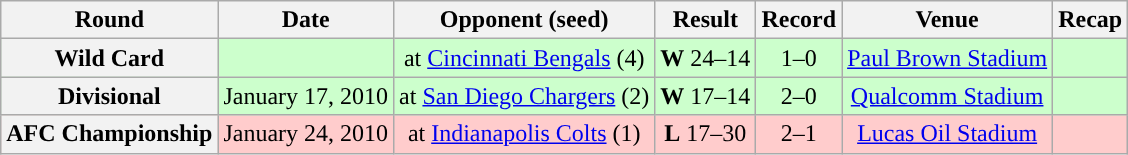<table class="wikitable" style="text-align:center">
<tr>
<th>Round</th>
<th>Date</th>
<th>Opponent (seed)</th>
<th>Result</th>
<th>Record</th>
<th>Venue</th>
<th>Recap</th>
</tr>
<tr style="background:#cfc">
<th>Wild Card</th>
<td></td>
<td>at <a href='#'>Cincinnati Bengals</a> (4)</td>
<td><strong>W</strong> 24–14</td>
<td>1–0</td>
<td><a href='#'>Paul Brown Stadium</a></td>
<td></td>
</tr>
<tr style="background:#cfc">
<th>Divisional</th>
<td>January 17, 2010</td>
<td>at <a href='#'>San Diego Chargers</a> (2)</td>
<td><strong>W</strong> 17–14</td>
<td>2–0</td>
<td><a href='#'>Qualcomm Stadium</a></td>
<td></td>
</tr>
<tr style="background:#fcc">
<th>AFC Championship</th>
<td>January 24, 2010</td>
<td>at <a href='#'>Indianapolis Colts</a> (1)</td>
<td><strong>L</strong> 17–30</td>
<td>2–1</td>
<td><a href='#'>Lucas Oil Stadium</a></td>
<td></td>
</tr>
</table>
